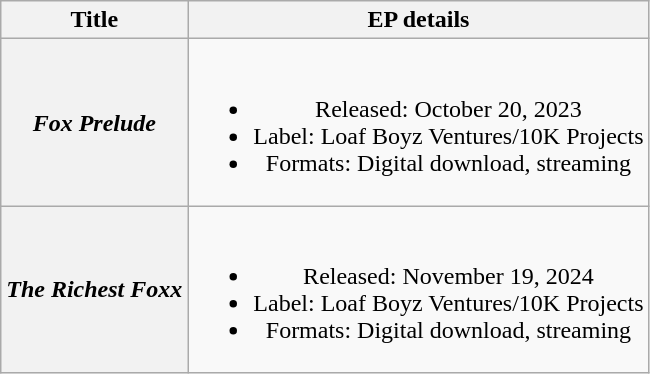<table class="wikitable plainrowheaders" style="text-align:center;">
<tr>
<th scope="col">Title</th>
<th scope="col">EP details</th>
</tr>
<tr>
<th scope="row"><em>Fox Prelude</em></th>
<td><br><ul><li>Released: October 20, 2023</li><li>Label: Loaf Boyz Ventures/10K Projects</li><li>Formats: Digital download, streaming</li></ul></td>
</tr>
<tr>
<th scope="row"><em>The Richest Foxx</em></th>
<td><br><ul><li>Released: November 19, 2024</li><li>Label: Loaf Boyz Ventures/10K Projects</li><li>Formats: Digital download, streaming</li></ul></td>
</tr>
</table>
